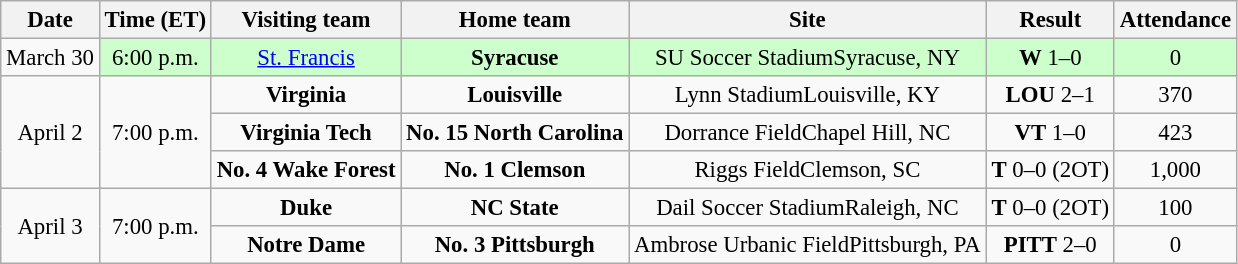<table class="wikitable" style="font-size:95%; text-align: center;">
<tr>
<th>Date</th>
<th>Time (ET)</th>
<th>Visiting team</th>
<th>Home team</th>
<th>Site</th>
<th>Result</th>
<th>Attendance</th>
</tr>
<tr>
<td>March 30</td>
<td style="background:#cfc;">6:00 p.m.</td>
<td style="background:#cfc;"><a href='#'>St. Francis</a></td>
<td style="background:#cfc;"><strong>Syracuse</strong></td>
<td style="background:#cfc;">SU Soccer StadiumSyracuse, NY</td>
<td style="background:#cfc;"><strong>W</strong> 1–0</td>
<td style="background:#cfc;">0</td>
</tr>
<tr>
<td rowspan=3>April 2</td>
<td rowspan=3>7:00 p.m.</td>
<td><strong>Virginia</strong></td>
<td><strong>Louisville</strong></td>
<td>Lynn StadiumLouisville, KY</td>
<td><strong>LOU</strong> 2–1</td>
<td>370</td>
</tr>
<tr>
<td><strong>Virginia Tech</strong></td>
<td><strong>No. 15 North Carolina</strong></td>
<td>Dorrance FieldChapel Hill, NC</td>
<td><strong>VT</strong> 1–0</td>
<td>423</td>
</tr>
<tr>
<td><strong>No. 4 Wake Forest</strong></td>
<td><strong>No. 1 Clemson</strong></td>
<td>Riggs FieldClemson, SC</td>
<td><strong>T</strong> 0–0 (2OT)</td>
<td>1,000</td>
</tr>
<tr>
<td rowspan=2>April 3</td>
<td rowspan=2>7:00 p.m.</td>
<td><strong>Duke</strong></td>
<td><strong>NC State</strong></td>
<td>Dail Soccer StadiumRaleigh, NC</td>
<td><strong>T</strong> 0–0 (2OT)</td>
<td>100</td>
</tr>
<tr>
<td><strong>Notre Dame</strong></td>
<td><strong>No. 3 Pittsburgh</strong></td>
<td>Ambrose Urbanic FieldPittsburgh, PA</td>
<td><strong>PITT</strong> 2–0</td>
<td>0</td>
</tr>
</table>
